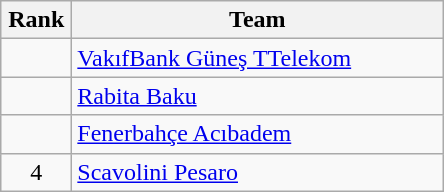<table class="wikitable" style="text-align: center;">
<tr>
<th width=40>Rank</th>
<th width=240>Team</th>
</tr>
<tr align=center>
<td></td>
<td style="text-align:left;"> <a href='#'>VakıfBank Güneş TTelekom</a></td>
</tr>
<tr align=center>
<td></td>
<td style="text-align:left;"> <a href='#'>Rabita Baku</a></td>
</tr>
<tr align=center>
<td></td>
<td style="text-align:left;"> <a href='#'>Fenerbahçe Acıbadem</a></td>
</tr>
<tr align=center>
<td>4</td>
<td style="text-align:left;"> <a href='#'>Scavolini Pesaro</a></td>
</tr>
</table>
